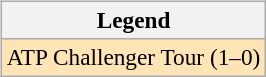<table>
<tr valign=top>
<td><br><table class="wikitable" style=font-size:97%>
<tr>
<th>Legend</th>
</tr>
<tr style="background:moccasin;">
<td>ATP Challenger Tour (1–0)</td>
</tr>
</table>
</td>
<td></td>
</tr>
</table>
